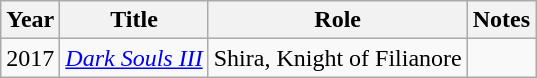<table class="wikitable sortable">
<tr>
<th>Year</th>
<th>Title</th>
<th>Role</th>
<th class="unsortable">Notes</th>
</tr>
<tr>
<td>2017</td>
<td><em><a href='#'>Dark Souls III</a></em></td>
<td>Shira, Knight of Filianore</td>
<td></td>
</tr>
</table>
